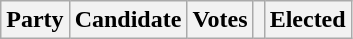<table class="wikitable">
<tr>
<th colspan="2">Party</th>
<th>Candidate</th>
<th>Votes</th>
<th></th>
<th>Elected<br>

















</th>
</tr>
</table>
